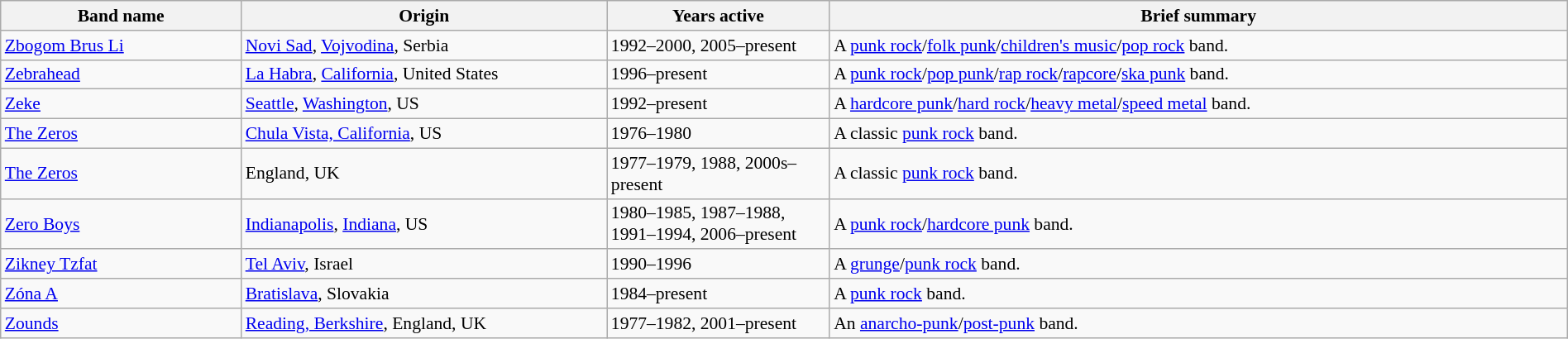<table class="wikitable" style="font-size:90%; width:100%;">
<tr>
<th style="width:13em">Band name</th>
<th style="width:20em">Origin</th>
<th style="width:12em">Years active</th>
<th>Brief summary</th>
</tr>
<tr>
<td><a href='#'>Zbogom Brus Li</a></td>
<td><a href='#'>Novi Sad</a>, <a href='#'>Vojvodina</a>, Serbia</td>
<td>1992–2000, 2005–present</td>
<td>A <a href='#'>punk rock</a>/<a href='#'>folk punk</a>/<a href='#'>children's music</a>/<a href='#'>pop rock</a> band.</td>
</tr>
<tr>
<td><a href='#'>Zebrahead</a></td>
<td><a href='#'>La Habra</a>, <a href='#'>California</a>, United States</td>
<td>1996–present</td>
<td>A <a href='#'>punk rock</a>/<a href='#'>pop punk</a>/<a href='#'>rap rock</a>/<a href='#'>rapcore</a>/<a href='#'>ska punk</a> band.</td>
</tr>
<tr>
<td><a href='#'>Zeke</a></td>
<td><a href='#'>Seattle</a>, <a href='#'>Washington</a>, US</td>
<td>1992–present</td>
<td>A <a href='#'>hardcore punk</a>/<a href='#'>hard rock</a>/<a href='#'>heavy metal</a>/<a href='#'>speed metal</a> band.</td>
</tr>
<tr>
<td><a href='#'>The Zeros</a></td>
<td><a href='#'>Chula Vista, California</a>, US</td>
<td>1976–1980</td>
<td>A classic <a href='#'>punk rock</a> band.</td>
</tr>
<tr>
<td><a href='#'>The Zeros</a></td>
<td>England, UK</td>
<td>1977–1979, 1988, 2000s–present</td>
<td>A classic <a href='#'>punk rock</a> band.</td>
</tr>
<tr>
<td><a href='#'>Zero Boys</a></td>
<td><a href='#'>Indianapolis</a>, <a href='#'>Indiana</a>, US</td>
<td>1980–1985, 1987–1988, 1991–1994, 2006–present</td>
<td>A <a href='#'>punk rock</a>/<a href='#'>hardcore punk</a> band.</td>
</tr>
<tr>
<td><a href='#'>Zikney Tzfat</a></td>
<td><a href='#'>Tel Aviv</a>, Israel</td>
<td>1990–1996</td>
<td>A <a href='#'>grunge</a>/<a href='#'>punk rock</a> band.</td>
</tr>
<tr>
<td><a href='#'>Zóna A</a></td>
<td><a href='#'>Bratislava</a>, Slovakia</td>
<td>1984–present</td>
<td>A <a href='#'>punk rock</a> band.</td>
</tr>
<tr>
<td><a href='#'>Zounds</a></td>
<td><a href='#'>Reading, Berkshire</a>, England, UK</td>
<td>1977–1982, 2001–present</td>
<td>An <a href='#'>anarcho-punk</a>/<a href='#'>post-punk</a> band.</td>
</tr>
</table>
